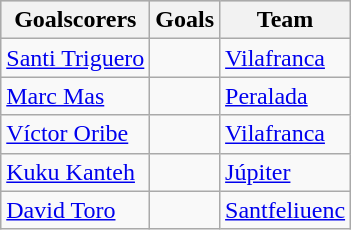<table class="wikitable sortable" class="wikitable">
<tr style="background:#ccc; text-align:center;">
<th>Goalscorers</th>
<th>Goals</th>
<th>Team</th>
</tr>
<tr>
<td> <a href='#'>Santi Triguero</a></td>
<td></td>
<td><a href='#'>Vilafranca</a></td>
</tr>
<tr>
<td> <a href='#'>Marc Mas</a></td>
<td></td>
<td><a href='#'>Peralada</a></td>
</tr>
<tr>
<td> <a href='#'>Víctor Oribe</a></td>
<td></td>
<td><a href='#'>Vilafranca</a></td>
</tr>
<tr>
<td> <a href='#'>Kuku Kanteh</a></td>
<td></td>
<td><a href='#'>Júpiter</a></td>
</tr>
<tr>
<td> <a href='#'>David Toro</a></td>
<td></td>
<td><a href='#'>Santfeliuenc</a></td>
</tr>
</table>
